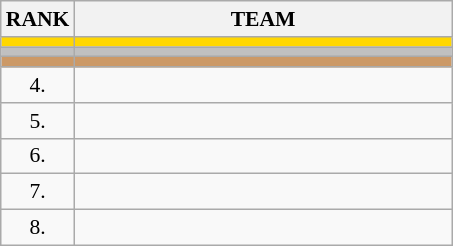<table class="wikitable" style="border-collapse: collapse; font-size: 90%;">
<tr>
<th>RANK</th>
<th align="left" style="width: 17em">TEAM</th>
</tr>
<tr bgcolor=gold>
<td align="center"></td>
<td></td>
</tr>
<tr bgcolor=silver>
<td align="center"></td>
<td></td>
</tr>
<tr bgcolor=cc9966>
<td align="center"></td>
<td></td>
</tr>
<tr>
<td align="center">4.</td>
<td></td>
</tr>
<tr>
<td align="center">5.</td>
<td></td>
</tr>
<tr>
<td align="center">6.</td>
<td></td>
</tr>
<tr>
<td align="center">7.</td>
<td></td>
</tr>
<tr>
<td align="center">8.</td>
<td></td>
</tr>
</table>
